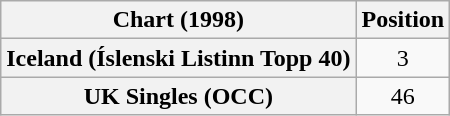<table class="wikitable plainrowheaders" style="text-align:center">
<tr>
<th scope="col">Chart (1998)</th>
<th scope="col">Position</th>
</tr>
<tr>
<th scope="row">Iceland (Íslenski Listinn Topp 40)</th>
<td>3</td>
</tr>
<tr>
<th scope="row">UK Singles (OCC)</th>
<td>46</td>
</tr>
</table>
